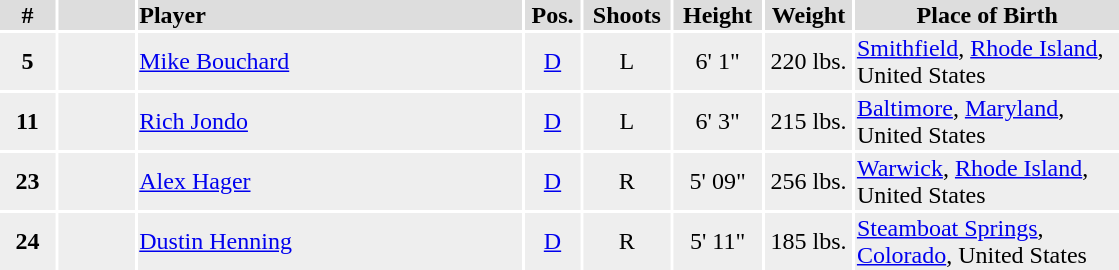<table width=750>
<tr>
<th colspan=8></th>
</tr>
<tr style="background:#ddd;">
<th width=5%>#</th>
<th width=7%></th>
<td align=left!! style="width:35%;"><strong>Player</strong></td>
<th width=5%><strong>Pos.</strong></th>
<th width=8%><strong>Shoots</strong></th>
<th width=8%><strong>Height</strong></th>
<th width=8%><strong>Weight</strong></th>
<th width=37%>Place of Birth</th>
</tr>
<tr style="background:#eee;">
<td align=center><strong>5</strong></td>
<td align=center></td>
<td><a href='#'>Mike Bouchard</a></td>
<td align=center><a href='#'>D</a></td>
<td align=center>L</td>
<td align=center>6' 1"</td>
<td align=center>220 lbs.</td>
<td><a href='#'>Smithfield</a>, <a href='#'>Rhode Island</a>, United States</td>
</tr>
<tr style="background:#eee;">
<td align=center><strong>11</strong></td>
<td align=center></td>
<td><a href='#'>Rich Jondo</a></td>
<td align=center><a href='#'>D</a></td>
<td align=center>L</td>
<td align=center>6' 3"</td>
<td align=center>215 lbs.</td>
<td><a href='#'>Baltimore</a>, <a href='#'>Maryland</a>, United States</td>
</tr>
<tr style="background:#eee;">
<td align=center><strong>23</strong></td>
<td align=center></td>
<td><a href='#'>Alex Hager</a></td>
<td align=center><a href='#'>D</a></td>
<td align=center>R</td>
<td align=center>5' 09"</td>
<td align=center>256 lbs.</td>
<td><a href='#'>Warwick</a>, <a href='#'>Rhode Island</a>, United States</td>
</tr>
<tr style="background:#eee;">
<td align=center><strong>24</strong></td>
<td align=center></td>
<td><a href='#'>Dustin Henning</a></td>
<td align=center><a href='#'>D</a></td>
<td align=center>R</td>
<td align=center>5' 11"</td>
<td align=center>185 lbs.</td>
<td><a href='#'>Steamboat Springs</a>, <a href='#'>Colorado</a>, United States</td>
</tr>
</table>
